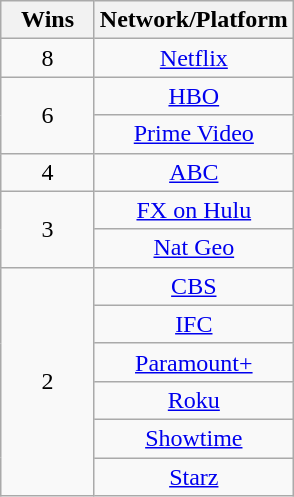<table class="wikitable" rowspan=2 border=2 style="text-align:center;">
<tr>
<th scope="col" style="width:55px;">Wins</th>
<th scope="col" style="text-align:center;">Network/Platform</th>
</tr>
<tr>
<td style="text-align:center">8</td>
<td><a href='#'>Netflix</a></td>
</tr>
<tr>
<td rowspan="2" style="text-align:center">6</td>
<td><a href='#'>HBO</a></td>
</tr>
<tr>
<td><a href='#'>Prime Video</a></td>
</tr>
<tr>
<td style="text-align:center">4</td>
<td><a href='#'>ABC</a></td>
</tr>
<tr>
<td rowspan="2" style="text-align:center">3</td>
<td><a href='#'>FX on Hulu</a></td>
</tr>
<tr>
<td><a href='#'>Nat Geo</a></td>
</tr>
<tr>
<td rowspan="6" style="text-align:center">2</td>
<td><a href='#'>CBS</a></td>
</tr>
<tr>
<td><a href='#'>IFC</a></td>
</tr>
<tr>
<td><a href='#'>Paramount+</a></td>
</tr>
<tr>
<td><a href='#'>Roku</a></td>
</tr>
<tr>
<td><a href='#'>Showtime</a></td>
</tr>
<tr>
<td><a href='#'>Starz</a></td>
</tr>
</table>
